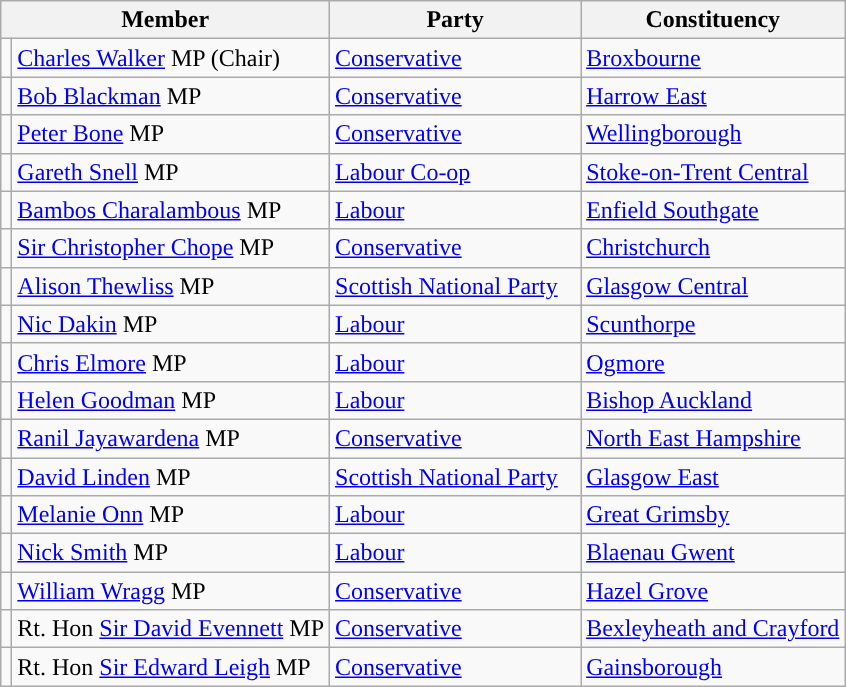<table class="wikitable">
<tr>
<th width="160px" colspan="2" valign="top">Member</th>
<th width="160px" valign="top">Party</th>
<th valign="top">Constituency</th>
</tr>
<tr>
<td style="color:inherit;background:"></td>
<td><a href='#'>Charles Walker</a> MP (Chair)</td>
<td><a href='#'>Conservative</a></td>
<td><a href='#'>Broxbourne</a></td>
</tr>
<tr>
<td style="color:inherit;background:"></td>
<td><a href='#'>Bob Blackman</a> MP</td>
<td><a href='#'>Conservative</a></td>
<td><a href='#'>Harrow East</a></td>
</tr>
<tr>
<td style="color:inherit;background:"></td>
<td><a href='#'>Peter Bone</a> MP</td>
<td><a href='#'>Conservative</a></td>
<td><a href='#'>Wellingborough</a></td>
</tr>
<tr>
<td style="color:inherit;background:"></td>
<td><a href='#'>Gareth Snell</a> MP</td>
<td><a href='#'>Labour Co-op</a></td>
<td><a href='#'>Stoke-on-Trent Central</a></td>
</tr>
<tr>
<td style="color:inherit;background:"></td>
<td><a href='#'>Bambos Charalambous</a> MP</td>
<td><a href='#'>Labour</a></td>
<td><a href='#'>Enfield Southgate</a></td>
</tr>
<tr>
<td style="color:inherit;background:"></td>
<td><a href='#'>Sir Christopher Chope</a> MP</td>
<td><a href='#'>Conservative</a></td>
<td><a href='#'>Christchurch</a></td>
</tr>
<tr>
<td style="color:inherit;background:"></td>
<td><a href='#'>Alison Thewliss</a> MP</td>
<td><a href='#'>Scottish National Party</a></td>
<td><a href='#'>Glasgow Central</a></td>
</tr>
<tr>
<td style="color:inherit;background:"></td>
<td><a href='#'>Nic Dakin</a> MP</td>
<td><a href='#'>Labour</a></td>
<td><a href='#'>Scunthorpe</a></td>
</tr>
<tr>
<td style="color:inherit;background:"></td>
<td><a href='#'>Chris Elmore</a> MP</td>
<td><a href='#'>Labour</a></td>
<td><a href='#'>Ogmore</a></td>
</tr>
<tr>
<td style="color:inherit;background:"></td>
<td><a href='#'>Helen Goodman</a> MP</td>
<td><a href='#'>Labour</a></td>
<td><a href='#'>Bishop Auckland</a></td>
</tr>
<tr>
<td style="color:inherit;background:"></td>
<td><a href='#'>Ranil Jayawardena</a> MP</td>
<td><a href='#'>Conservative</a></td>
<td><a href='#'>North East Hampshire</a></td>
</tr>
<tr>
<td style="color:inherit;background:"></td>
<td><a href='#'>David Linden</a> MP</td>
<td><a href='#'>Scottish National Party</a></td>
<td><a href='#'>Glasgow East</a></td>
</tr>
<tr>
<td style="color:inherit;background:"></td>
<td><a href='#'>Melanie Onn</a> MP</td>
<td><a href='#'>Labour</a></td>
<td><a href='#'>Great Grimsby</a></td>
</tr>
<tr>
<td style="color:inherit;background:"></td>
<td><a href='#'>Nick Smith</a> MP</td>
<td><a href='#'>Labour</a></td>
<td><a href='#'>Blaenau Gwent</a></td>
</tr>
<tr>
<td style="color:inherit;background:"></td>
<td><a href='#'>William Wragg</a> MP</td>
<td><a href='#'>Conservative</a></td>
<td><a href='#'>Hazel Grove</a></td>
</tr>
<tr>
<td style="color:inherit;background:"></td>
<td>Rt. Hon <a href='#'>Sir David Evennett</a> MP</td>
<td><a href='#'>Conservative</a></td>
<td><a href='#'>Bexleyheath and Crayford</a></td>
</tr>
<tr>
<td style="color:inherit;background:"></td>
<td>Rt. Hon <a href='#'>Sir Edward Leigh</a> MP</td>
<td><a href='#'>Conservative</a></td>
<td><a href='#'>Gainsborough</a></td>
</tr>
</table>
